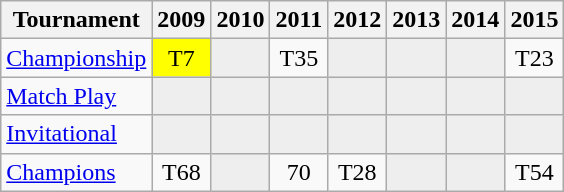<table class="wikitable" style="text-align:center;">
<tr>
<th>Tournament</th>
<th>2009</th>
<th>2010</th>
<th>2011</th>
<th>2012</th>
<th>2013</th>
<th>2014</th>
<th>2015</th>
</tr>
<tr>
<td align="left"><a href='#'>Championship</a></td>
<td style="background:yellow;">T7</td>
<td style="background:#eeeeee;"></td>
<td>T35</td>
<td style="background:#eeeeee;"></td>
<td style="background:#eeeeee;"></td>
<td style="background:#eeeeee;"></td>
<td>T23</td>
</tr>
<tr>
<td align="left"><a href='#'>Match Play</a></td>
<td style="background:#eeeeee;"></td>
<td style="background:#eeeeee;"></td>
<td style="background:#eeeeee;"></td>
<td style="background:#eeeeee;"></td>
<td style="background:#eeeeee;"></td>
<td style="background:#eeeeee;"></td>
<td style="background:#eeeeee;"></td>
</tr>
<tr>
<td align="left"><a href='#'>Invitational</a></td>
<td style="background:#eeeeee;"></td>
<td style="background:#eeeeee;"></td>
<td style="background:#eeeeee;"></td>
<td style="background:#eeeeee;"></td>
<td style="background:#eeeeee;"></td>
<td style="background:#eeeeee;"></td>
<td style="background:#eeeeee;"></td>
</tr>
<tr>
<td align="left"><a href='#'>Champions</a></td>
<td>T68</td>
<td style="background:#eeeeee;"></td>
<td>70</td>
<td>T28</td>
<td style="background:#eeeeee;"></td>
<td style="background:#eeeeee;"></td>
<td>T54</td>
</tr>
</table>
